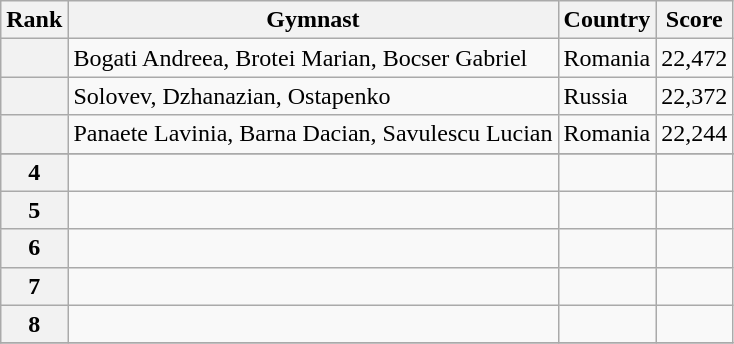<table class="wikitable sortable">
<tr>
<th>Rank</th>
<th>Gymnast</th>
<th>Country</th>
<th>Score</th>
</tr>
<tr>
<th></th>
<td>Bogati Andreea, Brotei Marian, Bocser Gabriel</td>
<td>Romania</td>
<td>22,472</td>
</tr>
<tr>
<th></th>
<td>Solovev, Dzhanazian, Ostapenko</td>
<td>Russia</td>
<td>22,372</td>
</tr>
<tr>
<th></th>
<td>Panaete Lavinia, Barna Dacian, Savulescu Lucian</td>
<td>Romania</td>
<td>22,244</td>
</tr>
<tr>
</tr>
<tr>
<th>4</th>
<td></td>
<td></td>
<td></td>
</tr>
<tr>
<th>5</th>
<td></td>
<td></td>
<td></td>
</tr>
<tr>
<th>6</th>
<td></td>
<td></td>
<td></td>
</tr>
<tr>
<th>7</th>
<td></td>
<td></td>
<td></td>
</tr>
<tr>
<th>8</th>
<td></td>
<td></td>
<td></td>
</tr>
<tr>
</tr>
</table>
